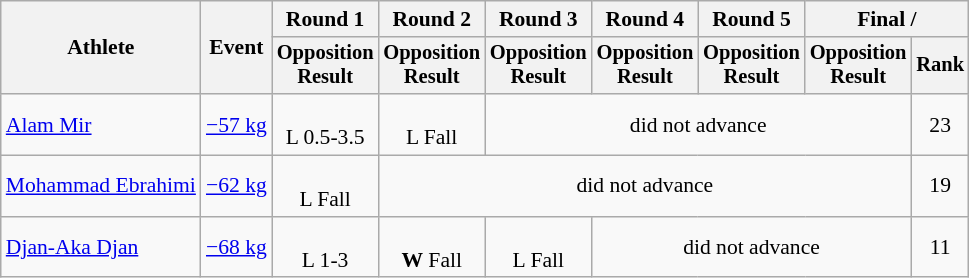<table class="wikitable" style="font-size:90%">
<tr>
<th rowspan="2">Athlete</th>
<th rowspan="2">Event</th>
<th>Round 1</th>
<th>Round 2</th>
<th>Round 3</th>
<th>Round 4</th>
<th>Round 5</th>
<th colspan=2>Final / </th>
</tr>
<tr style="font-size: 95%">
<th>Opposition<br>Result</th>
<th>Opposition<br>Result</th>
<th>Opposition<br>Result</th>
<th>Opposition<br>Result</th>
<th>Opposition<br>Result</th>
<th>Opposition<br>Result</th>
<th>Rank</th>
</tr>
<tr align=center>
<td align=left><a href='#'>Alam Mir</a></td>
<td align=left><a href='#'>−57 kg</a></td>
<td><br> L 0.5-3.5</td>
<td><br> L Fall</td>
<td colspan=4>did not advance</td>
<td>23</td>
</tr>
<tr align=center>
<td align=left><a href='#'>Mohammad Ebrahimi</a></td>
<td align=left><a href='#'>−62 kg</a></td>
<td><br> L Fall</td>
<td colspan=5>did not advance</td>
<td>19</td>
</tr>
<tr align=center>
<td align=left><a href='#'>Djan-Aka Djan</a></td>
<td align=left><a href='#'>−68 kg</a></td>
<td><br> L 1-3</td>
<td><br> <strong>W</strong> Fall</td>
<td><br> L Fall</td>
<td colspan=3>did not advance</td>
<td>11</td>
</tr>
</table>
